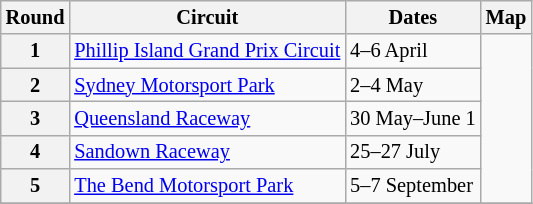<table class="wikitable" style="font-size: 85%">
<tr>
<th>Round</th>
<th>Circuit</th>
<th>Dates</th>
<th>Map</th>
</tr>
<tr>
<th>1</th>
<td> <a href='#'>Phillip Island Grand Prix Circuit</a></td>
<td>4–6 April</td>
<td rowspan=5></td>
</tr>
<tr>
<th>2</th>
<td> <a href='#'>Sydney Motorsport Park</a></td>
<td>2–4 May</td>
</tr>
<tr>
<th>3</th>
<td> <a href='#'>Queensland Raceway</a></td>
<td>30 May–June 1</td>
</tr>
<tr>
<th>4</th>
<td> <a href='#'>Sandown Raceway</a></td>
<td>25–27 July</td>
</tr>
<tr>
<th>5</th>
<td> <a href='#'>The Bend Motorsport Park</a></td>
<td>5–7 September</td>
</tr>
<tr>
</tr>
</table>
